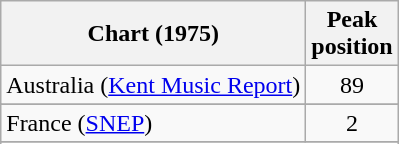<table class="wikitable sortable">
<tr>
<th>Chart (1975)</th>
<th>Peak<br> position</th>
</tr>
<tr>
<td>Australia (<a href='#'>Kent Music Report</a>)</td>
<td align="center">89</td>
</tr>
<tr>
</tr>
<tr>
</tr>
<tr>
</tr>
<tr>
<td>France (<a href='#'>SNEP</a>)</td>
<td align="center">2</td>
</tr>
<tr>
</tr>
<tr>
</tr>
<tr>
</tr>
<tr>
</tr>
<tr>
</tr>
</table>
